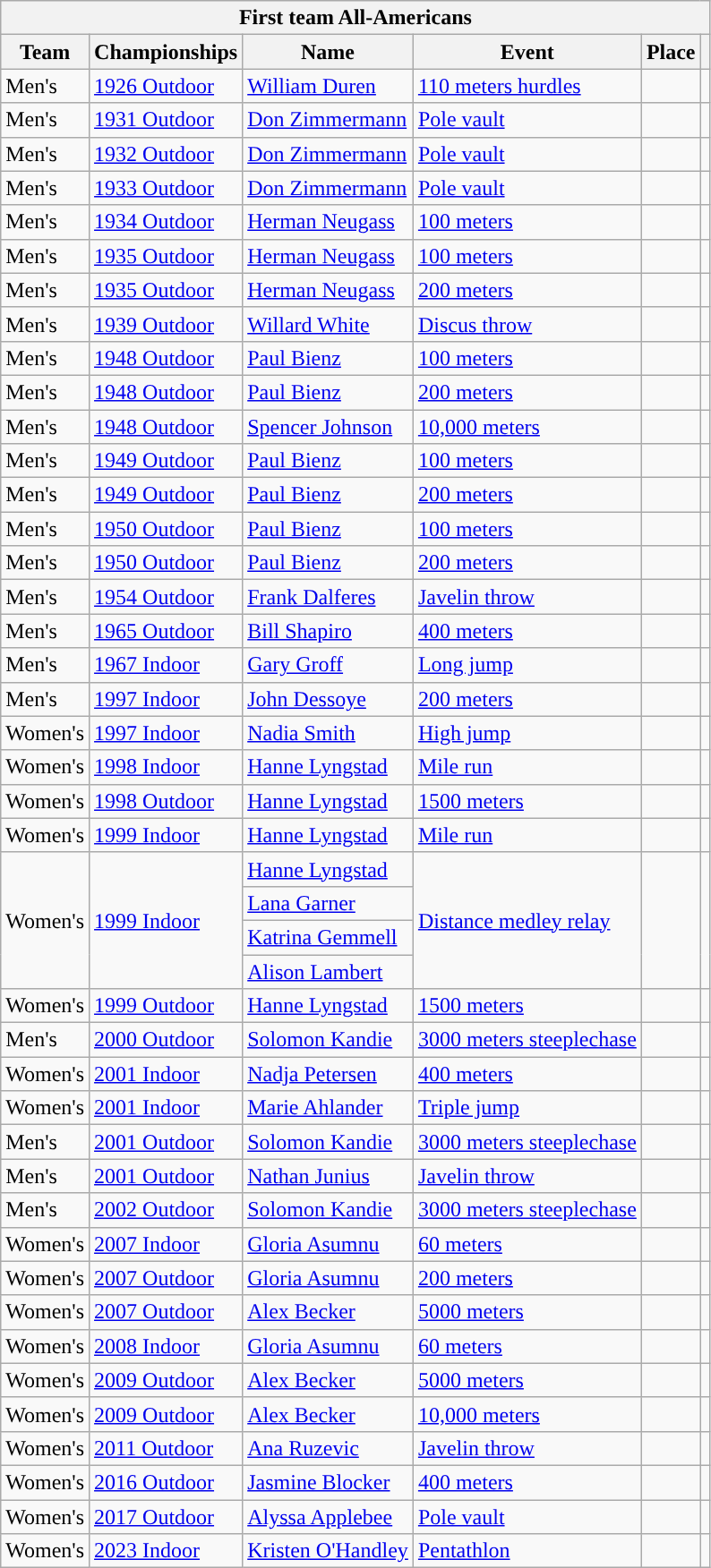<table class="wikitable sortable">
<tr>
<th colspan="6">First team All-Americans</th>
</tr>
<tr>
<th scope="col">Team</th>
<th scope="col">Championships</th>
<th scope="col">Name</th>
<th scope="col">Event</th>
<th scope="col">Place</th>
<th scope="col"></th>
</tr>
<tr>
<td>Men's</td>
<td><a href='#'>1926 Outdoor</a></td>
<td><a href='#'>William Duren</a></td>
<td><a href='#'>110 meters hurdles</a></td>
<td></td>
<td></td>
</tr>
<tr>
<td>Men's</td>
<td><a href='#'>1931 Outdoor</a></td>
<td><a href='#'>Don Zimmermann</a></td>
<td><a href='#'>Pole vault</a></td>
<td></td>
<td></td>
</tr>
<tr>
<td>Men's</td>
<td><a href='#'>1932 Outdoor</a></td>
<td><a href='#'>Don Zimmermann</a></td>
<td><a href='#'>Pole vault</a></td>
<td></td>
<td></td>
</tr>
<tr>
<td>Men's</td>
<td><a href='#'>1933 Outdoor</a></td>
<td><a href='#'>Don Zimmermann</a></td>
<td><a href='#'>Pole vault</a></td>
<td></td>
<td></td>
</tr>
<tr>
<td>Men's</td>
<td><a href='#'>1934 Outdoor</a></td>
<td><a href='#'>Herman Neugass</a></td>
<td><a href='#'>100 meters</a></td>
<td></td>
<td></td>
</tr>
<tr>
<td>Men's</td>
<td><a href='#'>1935 Outdoor</a></td>
<td><a href='#'>Herman Neugass</a></td>
<td><a href='#'>100 meters</a></td>
<td></td>
<td></td>
</tr>
<tr>
<td>Men's</td>
<td><a href='#'>1935 Outdoor</a></td>
<td><a href='#'>Herman Neugass</a></td>
<td><a href='#'>200 meters</a></td>
<td></td>
<td></td>
</tr>
<tr>
<td>Men's</td>
<td><a href='#'>1939 Outdoor</a></td>
<td><a href='#'>Willard White</a></td>
<td><a href='#'>Discus throw</a></td>
<td></td>
<td></td>
</tr>
<tr>
<td>Men's</td>
<td><a href='#'>1948 Outdoor</a></td>
<td><a href='#'>Paul Bienz</a></td>
<td><a href='#'>100 meters</a></td>
<td></td>
<td></td>
</tr>
<tr>
<td>Men's</td>
<td><a href='#'>1948 Outdoor</a></td>
<td><a href='#'>Paul Bienz</a></td>
<td><a href='#'>200 meters</a></td>
<td></td>
<td></td>
</tr>
<tr>
<td>Men's</td>
<td><a href='#'>1948 Outdoor</a></td>
<td><a href='#'>Spencer Johnson</a></td>
<td><a href='#'>10,000 meters</a></td>
<td></td>
<td></td>
</tr>
<tr>
<td>Men's</td>
<td><a href='#'>1949 Outdoor</a></td>
<td><a href='#'>Paul Bienz</a></td>
<td><a href='#'>100 meters</a></td>
<td></td>
<td></td>
</tr>
<tr>
<td>Men's</td>
<td><a href='#'>1949 Outdoor</a></td>
<td><a href='#'>Paul Bienz</a></td>
<td><a href='#'>200 meters</a></td>
<td></td>
<td></td>
</tr>
<tr>
<td>Men's</td>
<td><a href='#'>1950 Outdoor</a></td>
<td><a href='#'>Paul Bienz</a></td>
<td><a href='#'>100 meters</a></td>
<td></td>
<td></td>
</tr>
<tr>
<td>Men's</td>
<td><a href='#'>1950 Outdoor</a></td>
<td><a href='#'>Paul Bienz</a></td>
<td><a href='#'>200 meters</a></td>
<td></td>
<td></td>
</tr>
<tr>
<td>Men's</td>
<td><a href='#'>1954 Outdoor</a></td>
<td><a href='#'>Frank Dalferes</a></td>
<td><a href='#'>Javelin throw</a></td>
<td></td>
<td></td>
</tr>
<tr>
<td>Men's</td>
<td><a href='#'>1965 Outdoor</a></td>
<td><a href='#'>Bill Shapiro</a></td>
<td><a href='#'>400 meters</a></td>
<td></td>
<td></td>
</tr>
<tr>
<td>Men's</td>
<td><a href='#'>1967 Indoor</a></td>
<td><a href='#'>Gary Groff</a></td>
<td><a href='#'>Long jump</a></td>
<td></td>
<td></td>
</tr>
<tr>
<td>Men's</td>
<td><a href='#'>1997 Indoor</a></td>
<td><a href='#'>John Dessoye</a></td>
<td><a href='#'>200 meters</a></td>
<td></td>
<td></td>
</tr>
<tr>
<td>Women's</td>
<td><a href='#'>1997 Indoor</a></td>
<td><a href='#'>Nadia Smith</a></td>
<td><a href='#'>High jump</a></td>
<td></td>
<td></td>
</tr>
<tr>
<td>Women's</td>
<td><a href='#'>1998 Indoor</a></td>
<td><a href='#'>Hanne Lyngstad</a></td>
<td><a href='#'>Mile run</a></td>
<td></td>
<td></td>
</tr>
<tr>
<td>Women's</td>
<td><a href='#'>1998 Outdoor</a></td>
<td><a href='#'>Hanne Lyngstad</a></td>
<td><a href='#'>1500 meters</a></td>
<td></td>
<td></td>
</tr>
<tr>
<td>Women's</td>
<td><a href='#'>1999 Indoor</a></td>
<td><a href='#'>Hanne Lyngstad</a></td>
<td><a href='#'>Mile run</a></td>
<td></td>
<td></td>
</tr>
<tr>
<td rowspan=4>Women's</td>
<td rowspan=4><a href='#'>1999 Indoor</a></td>
<td><a href='#'>Hanne Lyngstad</a></td>
<td rowspan=4><a href='#'>Distance medley relay</a></td>
<td rowspan=4></td>
<td rowspan=4></td>
</tr>
<tr>
<td><a href='#'>Lana Garner</a></td>
</tr>
<tr>
<td><a href='#'>Katrina Gemmell</a></td>
</tr>
<tr>
<td><a href='#'>Alison Lambert</a></td>
</tr>
<tr>
<td>Women's</td>
<td><a href='#'>1999 Outdoor</a></td>
<td><a href='#'>Hanne Lyngstad</a></td>
<td><a href='#'>1500 meters</a></td>
<td></td>
<td></td>
</tr>
<tr>
<td>Men's</td>
<td><a href='#'>2000 Outdoor</a></td>
<td><a href='#'>Solomon Kandie</a></td>
<td><a href='#'>3000 meters steeplechase</a></td>
<td></td>
<td></td>
</tr>
<tr>
<td>Women's</td>
<td><a href='#'>2001 Indoor</a></td>
<td><a href='#'>Nadja Petersen</a></td>
<td><a href='#'>400 meters</a></td>
<td></td>
<td></td>
</tr>
<tr>
<td>Women's</td>
<td><a href='#'>2001 Indoor</a></td>
<td><a href='#'>Marie Ahlander</a></td>
<td><a href='#'>Triple jump</a></td>
<td></td>
<td></td>
</tr>
<tr>
<td>Men's</td>
<td><a href='#'>2001 Outdoor</a></td>
<td><a href='#'>Solomon Kandie</a></td>
<td><a href='#'>3000 meters steeplechase</a></td>
<td></td>
<td></td>
</tr>
<tr>
<td>Men's</td>
<td><a href='#'>2001 Outdoor</a></td>
<td><a href='#'>Nathan Junius</a></td>
<td><a href='#'>Javelin throw</a></td>
<td></td>
<td></td>
</tr>
<tr>
<td>Men's</td>
<td><a href='#'>2002 Outdoor</a></td>
<td><a href='#'>Solomon Kandie</a></td>
<td><a href='#'>3000 meters steeplechase</a></td>
<td></td>
<td></td>
</tr>
<tr>
<td>Women's</td>
<td><a href='#'>2007 Indoor</a></td>
<td><a href='#'>Gloria Asumnu</a></td>
<td><a href='#'>60 meters</a></td>
<td></td>
<td></td>
</tr>
<tr>
<td>Women's</td>
<td><a href='#'>2007 Outdoor</a></td>
<td><a href='#'>Gloria Asumnu</a></td>
<td><a href='#'>200 meters</a></td>
<td></td>
<td></td>
</tr>
<tr>
<td>Women's</td>
<td><a href='#'>2007 Outdoor</a></td>
<td><a href='#'>Alex Becker</a></td>
<td><a href='#'>5000 meters</a></td>
<td></td>
<td></td>
</tr>
<tr>
<td>Women's</td>
<td><a href='#'>2008 Indoor</a></td>
<td><a href='#'>Gloria Asumnu</a></td>
<td><a href='#'>60 meters</a></td>
<td></td>
<td></td>
</tr>
<tr>
<td>Women's</td>
<td><a href='#'>2009 Outdoor</a></td>
<td><a href='#'>Alex Becker</a></td>
<td><a href='#'>5000 meters</a></td>
<td></td>
<td></td>
</tr>
<tr>
<td>Women's</td>
<td><a href='#'>2009 Outdoor</a></td>
<td><a href='#'>Alex Becker</a></td>
<td><a href='#'>10,000 meters</a></td>
<td></td>
<td></td>
</tr>
<tr>
<td>Women's</td>
<td><a href='#'>2011 Outdoor</a></td>
<td><a href='#'>Ana Ruzevic</a></td>
<td><a href='#'>Javelin throw</a></td>
<td></td>
<td></td>
</tr>
<tr>
<td>Women's</td>
<td><a href='#'>2016 Outdoor</a></td>
<td><a href='#'>Jasmine Blocker</a></td>
<td><a href='#'>400 meters</a></td>
<td></td>
<td></td>
</tr>
<tr>
<td>Women's</td>
<td><a href='#'>2017 Outdoor</a></td>
<td><a href='#'>Alyssa Applebee</a></td>
<td><a href='#'>Pole vault</a></td>
<td></td>
<td></td>
</tr>
<tr>
<td>Women's</td>
<td><a href='#'>2023 Indoor</a></td>
<td><a href='#'>Kristen O'Handley</a></td>
<td><a href='#'>Pentathlon</a></td>
<td></td>
<td></td>
</tr>
</table>
